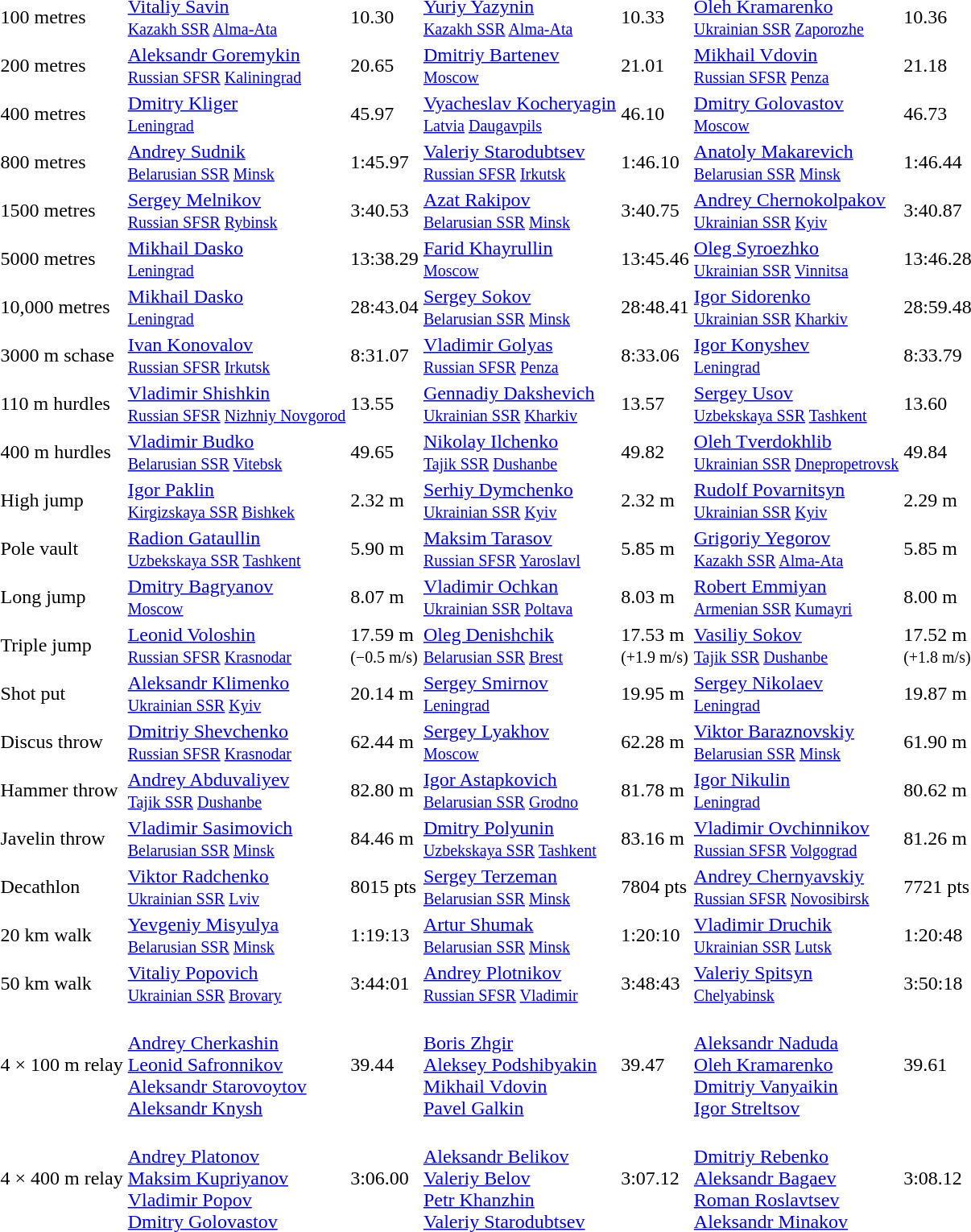<table>
<tr>
<td>100 metres</td>
<td><a href='#'>Vitaliy Savin</a><br><small><a href='#'>Kazakh SSR</a> <a href='#'>Alma-Ata</a></small></td>
<td>10.30</td>
<td><a href='#'>Yuriy Yazynin</a><br><small><a href='#'>Kazakh SSR</a> <a href='#'>Alma-Ata</a></small></td>
<td>10.33</td>
<td><a href='#'>Oleh Kramarenko</a><br><small><a href='#'>Ukrainian SSR</a> <a href='#'>Zaporozhe</a></small></td>
<td>10.36</td>
</tr>
<tr>
<td>200 metres</td>
<td><a href='#'>Aleksandr Goremykin</a><br><small><a href='#'>Russian SFSR</a> <a href='#'>Kaliningrad</a></small></td>
<td>20.65</td>
<td><a href='#'>Dmitriy Bartenev</a><br><small><a href='#'>Moscow</a></small></td>
<td>21.01</td>
<td><a href='#'>Mikhail Vdovin</a><br><small><a href='#'>Russian SFSR</a> <a href='#'>Penza</a></small></td>
<td>21.18</td>
</tr>
<tr>
<td>400 metres</td>
<td><a href='#'>Dmitry Kliger</a><br><small><a href='#'>Leningrad</a></small></td>
<td>45.97</td>
<td><a href='#'>Vyacheslav Kocheryagin</a><br><small><a href='#'>Latvia</a> <a href='#'>Daugavpils</a></small></td>
<td>46.10</td>
<td><a href='#'>Dmitry Golovastov</a><br><small><a href='#'>Moscow</a></small></td>
<td>46.73</td>
</tr>
<tr>
<td>800 metres</td>
<td><a href='#'>Andrey Sudnik</a><br><small><a href='#'>Belarusian SSR</a> <a href='#'>Minsk</a></small></td>
<td>1:45.97</td>
<td><a href='#'>Valeriy Starodubtsev</a><br><small><a href='#'>Russian SFSR</a> <a href='#'>Irkutsk</a></small></td>
<td>1:46.10</td>
<td><a href='#'>Anatoly Makarevich</a><br><small><a href='#'>Belarusian SSR</a> <a href='#'>Minsk</a></small></td>
<td>1:46.44</td>
</tr>
<tr>
<td>1500 metres</td>
<td><a href='#'>Sergey Melnikov</a><br><small><a href='#'>Russian SFSR</a> <a href='#'>Rybinsk</a></small></td>
<td>3:40.53</td>
<td><a href='#'>Azat Rakipov</a><br><small><a href='#'>Belarusian SSR</a> <a href='#'>Minsk</a></small></td>
<td>3:40.75</td>
<td><a href='#'>Andrey Chernokolpakov</a><br><small><a href='#'>Ukrainian SSR</a> <a href='#'>Kyiv</a></small></td>
<td>3:40.87</td>
</tr>
<tr>
<td>5000 metres</td>
<td><a href='#'>Mikhail Dasko</a><br><small><a href='#'>Leningrad</a></small></td>
<td>13:38.29</td>
<td><a href='#'>Farid Khayrullin</a><br><small><a href='#'>Moscow</a></small></td>
<td>13:45.46</td>
<td><a href='#'>Oleg Syroezhko</a><br><small><a href='#'>Ukrainian SSR</a> <a href='#'>Vinnitsa</a></small></td>
<td>13:46.28</td>
</tr>
<tr>
<td>10,000 metres</td>
<td><a href='#'>Mikhail Dasko</a><br><small><a href='#'>Leningrad</a></small></td>
<td>28:43.04</td>
<td><a href='#'>Sergey Sokov</a><br><small><a href='#'>Belarusian SSR</a> <a href='#'>Minsk</a></small></td>
<td>28:48.41</td>
<td><a href='#'>Igor Sidorenko</a><br><small><a href='#'>Ukrainian SSR</a> <a href='#'>Kharkiv</a></small></td>
<td>28:59.48</td>
</tr>
<tr>
<td>3000 m schase</td>
<td><a href='#'>Ivan Konovalov</a><br><small><a href='#'>Russian SFSR</a> <a href='#'>Irkutsk</a></small></td>
<td>8:31.07</td>
<td><a href='#'>Vladimir Golyas</a><br><small><a href='#'>Russian SFSR</a> <a href='#'>Penza</a></small></td>
<td>8:33.06</td>
<td><a href='#'>Igor Konyshev</a><br><small><a href='#'>Leningrad</a></small></td>
<td>8:33.79</td>
</tr>
<tr>
<td>110 m hurdles</td>
<td><a href='#'>Vladimir Shishkin</a><br><small><a href='#'>Russian SFSR</a> <a href='#'>Nizhniy Novgorod</a></small></td>
<td>13.55</td>
<td><a href='#'>Gennadiy Dakshevich</a><br><small><a href='#'>Ukrainian SSR</a> <a href='#'>Kharkiv</a></small></td>
<td>13.57</td>
<td><a href='#'>Sergey Usov</a><br><small><a href='#'>Uzbekskaya SSR</a> <a href='#'>Tashkent</a></small></td>
<td>13.60</td>
</tr>
<tr>
<td>400 m hurdles</td>
<td><a href='#'>Vladimir Budko</a><br><small><a href='#'>Belarusian SSR</a> <a href='#'>Vitebsk</a></small></td>
<td>49.65</td>
<td><a href='#'>Nikolay Ilchenko</a><br><small><a href='#'>Tajik SSR</a> <a href='#'>Dushanbe</a></small></td>
<td>49.82</td>
<td><a href='#'>Oleh Tverdokhlib</a><br><small><a href='#'>Ukrainian SSR</a> <a href='#'>Dnepropetrovsk</a></small></td>
<td>49.84</td>
</tr>
<tr>
<td>High jump</td>
<td><a href='#'>Igor Paklin</a><br><small><a href='#'>Kirgizskaya SSR</a> <a href='#'>Bishkek</a></small></td>
<td>2.32 m</td>
<td><a href='#'>Serhiy Dymchenko</a><br><small><a href='#'>Ukrainian SSR</a> <a href='#'>Kyiv</a></small></td>
<td>2.32 m</td>
<td><a href='#'>Rudolf Povarnitsyn</a><br><small><a href='#'>Ukrainian SSR</a> <a href='#'>Kyiv</a></small></td>
<td>2.29 m</td>
</tr>
<tr>
<td>Pole vault</td>
<td><a href='#'>Radion Gataullin</a><br><small><a href='#'>Uzbekskaya SSR</a> <a href='#'>Tashkent</a></small></td>
<td>5.90 m</td>
<td><a href='#'>Maksim Tarasov</a><br><small><a href='#'>Russian SFSR</a> <a href='#'>Yaroslavl</a></small></td>
<td>5.85 m</td>
<td><a href='#'>Grigoriy Yegorov</a><br><small><a href='#'>Kazakh SSR</a> <a href='#'>Alma-Ata</a></small></td>
<td>5.85 m</td>
</tr>
<tr>
<td>Long jump</td>
<td><a href='#'>Dmitry Bagryanov</a><br><small><a href='#'>Moscow</a></small></td>
<td>8.07 m</td>
<td><a href='#'>Vladimir Ochkan</a><br><small><a href='#'>Ukrainian SSR</a> <a href='#'>Poltava</a></small></td>
<td>8.03 m</td>
<td><a href='#'>Robert Emmiyan</a><br><small><a href='#'>Armenian SSR</a> <a href='#'>Kumayri</a></small></td>
<td>8.00 m</td>
</tr>
<tr>
<td>Triple jump</td>
<td><a href='#'>Leonid Voloshin</a><br><small><a href='#'>Russian SFSR</a> <a href='#'>Krasnodar</a></small></td>
<td>17.59 m<br><small>(−0.5 m/s)</small></td>
<td><a href='#'>Oleg Denishchik</a><br><small><a href='#'>Belarusian SSR</a> <a href='#'>Brest</a></small></td>
<td>17.53 m<br><small>(+1.9 m/s)</small></td>
<td><a href='#'>Vasiliy Sokov</a><br><small><a href='#'>Tajik SSR</a> <a href='#'>Dushanbe</a></small></td>
<td>17.52 m<br><small>(+1.8 m/s)</small></td>
</tr>
<tr>
<td>Shot put</td>
<td><a href='#'>Aleksandr Klimenko</a><br><small><a href='#'>Ukrainian SSR</a> <a href='#'>Kyiv</a></small></td>
<td>20.14 m</td>
<td><a href='#'>Sergey Smirnov</a><br><small><a href='#'>Leningrad</a></small></td>
<td>19.95 m</td>
<td><a href='#'>Sergey Nikolaev</a><br><small><a href='#'>Leningrad</a></small></td>
<td>19.87 m</td>
</tr>
<tr>
<td>Discus throw</td>
<td><a href='#'>Dmitriy Shevchenko</a><br><small><a href='#'>Russian SFSR</a> <a href='#'>Krasnodar</a></small></td>
<td>62.44 m</td>
<td><a href='#'>Sergey Lyakhov</a><br><small><a href='#'>Moscow</a></small></td>
<td>62.28 m</td>
<td><a href='#'>Viktor Baraznovskiy</a><br><small><a href='#'>Belarusian SSR</a> <a href='#'>Minsk</a></small></td>
<td>61.90 m</td>
</tr>
<tr>
<td>Hammer throw</td>
<td><a href='#'>Andrey Abduvaliyev</a><br><small><a href='#'>Tajik SSR</a> <a href='#'>Dushanbe</a></small></td>
<td>82.80 m</td>
<td><a href='#'>Igor Astapkovich</a><br><small><a href='#'>Belarusian SSR</a> <a href='#'>Grodno</a></small></td>
<td>81.78 m</td>
<td><a href='#'>Igor Nikulin</a><br><small><a href='#'>Leningrad</a></small></td>
<td>80.62 m</td>
</tr>
<tr>
<td>Javelin throw</td>
<td><a href='#'>Vladimir Sasimovich</a><br><small><a href='#'>Belarusian SSR</a> <a href='#'>Minsk</a></small></td>
<td>84.46 m</td>
<td><a href='#'>Dmitry Polyunin</a><br><small><a href='#'>Uzbekskaya SSR</a> <a href='#'>Tashkent</a></small></td>
<td>83.16 m</td>
<td><a href='#'>Vladimir Ovchinnikov</a><br><small><a href='#'>Russian SFSR</a> <a href='#'>Volgograd</a></small></td>
<td>81.26 m</td>
</tr>
<tr>
<td>Decathlon</td>
<td><a href='#'>Viktor Radchenko</a><br><small><a href='#'>Ukrainian SSR</a> <a href='#'>Lviv</a></small></td>
<td>8015 pts</td>
<td><a href='#'>Sergey Terzeman</a><br><small><a href='#'>Belarusian SSR</a> <a href='#'>Minsk</a></small></td>
<td>7804 pts</td>
<td><a href='#'>Andrey Chernyavskiy</a><br><small><a href='#'>Russian SFSR</a> <a href='#'>Novosibirsk</a></small></td>
<td>7721 pts</td>
</tr>
<tr>
<td>20 km walk</td>
<td><a href='#'>Yevgeniy Misyulya</a><br><small><a href='#'>Belarusian SSR</a> <a href='#'>Minsk</a></small></td>
<td>1:19:13</td>
<td><a href='#'>Artur Shumak</a><br><small><a href='#'>Belarusian SSR</a> <a href='#'>Minsk</a></small></td>
<td>1:20:10</td>
<td><a href='#'>Vladimir Druchik</a><br><small><a href='#'>Ukrainian SSR</a> <a href='#'>Lutsk</a></small></td>
<td>1:20:48</td>
</tr>
<tr>
<td>50 km walk</td>
<td><a href='#'>Vitaliy Popovich</a><br><small><a href='#'>Ukrainian SSR</a> <a href='#'>Brovary</a></small></td>
<td>3:44:01</td>
<td><a href='#'>Andrey Plotnikov</a><br><small><a href='#'>Russian SFSR</a> <a href='#'>Vladimir</a></small></td>
<td>3:48:43</td>
<td><a href='#'>Valeriy Spitsyn</a><br><small><a href='#'>Chelyabinsk</a></small></td>
<td>3:50:18</td>
</tr>
<tr>
<td>4 × 100 m relay</td>
<td><br><a href='#'>Andrey Cherkashin</a><br><a href='#'>Leonid Safronnikov</a><br><a href='#'>Aleksandr Starovoytov</a><br><a href='#'>Aleksandr Knysh</a></td>
<td>39.44</td>
<td><br><a href='#'>Boris Zhgir</a><br><a href='#'>Aleksey Podshibyakin</a><br><a href='#'>Mikhail Vdovin</a><br><a href='#'>Pavel Galkin</a></td>
<td>39.47</td>
<td><br><a href='#'>Aleksandr Naduda</a><br><a href='#'>Oleh Kramarenko</a><br><a href='#'>Dmitriy Vanyaikin</a><br><a href='#'>Igor Streltsov</a></td>
<td>39.61</td>
</tr>
<tr>
<td>4 × 400 m relay</td>
<td><br><a href='#'>Andrey Platonov</a><br><a href='#'>Maksim Kupriyanov</a><br><a href='#'>Vladimir Popov</a><br><a href='#'>Dmitry Golovastov</a></td>
<td>3:06.00</td>
<td><br><a href='#'>Aleksandr Belikov</a><br><a href='#'>Valeriy Belov</a><br><a href='#'>Petr Khanzhin</a><br><a href='#'>Valeriy Starodubtsev</a></td>
<td>3:07.12</td>
<td><br><a href='#'>Dmitriy Rebenko</a><br><a href='#'>Aleksandr Bagaev</a><br><a href='#'>Roman Roslavtsev</a><br><a href='#'>Aleksandr Minakov</a></td>
<td>3:08.12</td>
</tr>
</table>
